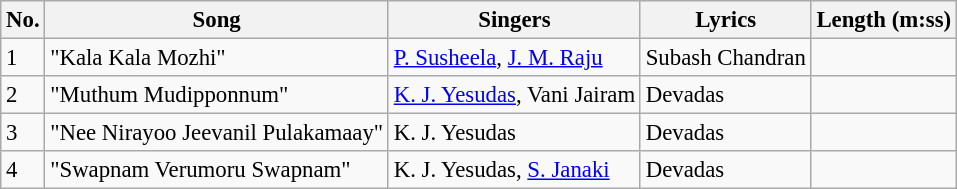<table class="wikitable" style="font-size:95%;">
<tr>
<th>No.</th>
<th>Song</th>
<th>Singers</th>
<th>Lyrics</th>
<th>Length (m:ss)</th>
</tr>
<tr>
<td>1</td>
<td>"Kala Kala Mozhi"</td>
<td><a href='#'>P. Susheela</a>, <a href='#'>J. M. Raju</a></td>
<td>Subash Chandran</td>
<td></td>
</tr>
<tr>
<td>2</td>
<td>"Muthum Mudipponnum"</td>
<td><a href='#'>K. J. Yesudas</a>, Vani Jairam</td>
<td>Devadas</td>
<td></td>
</tr>
<tr>
<td>3</td>
<td>"Nee Nirayoo Jeevanil Pulakamaay"</td>
<td>K. J. Yesudas</td>
<td>Devadas</td>
<td></td>
</tr>
<tr>
<td>4</td>
<td>"Swapnam Verumoru Swapnam"</td>
<td>K. J. Yesudas, <a href='#'>S. Janaki</a></td>
<td>Devadas</td>
<td></td>
</tr>
</table>
